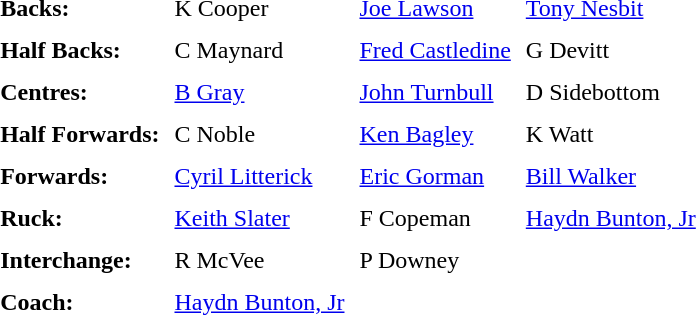<table border="0" cellpadding="4" cellspacing="2" align="center">
<tr>
<td><strong>Backs:</strong></td>
<td>K Cooper</td>
<td><a href='#'>Joe Lawson</a></td>
<td><a href='#'>Tony Nesbit</a></td>
</tr>
<tr>
<td><strong>Half Backs:</strong></td>
<td>C Maynard</td>
<td><a href='#'>Fred Castledine</a></td>
<td>G Devitt</td>
</tr>
<tr>
<td><strong>Centres:</strong></td>
<td><a href='#'>B Gray</a></td>
<td><a href='#'>John Turnbull</a></td>
<td>D Sidebottom</td>
</tr>
<tr>
<td><strong>Half Forwards:</strong></td>
<td>C Noble</td>
<td><a href='#'>Ken Bagley</a></td>
<td>K Watt</td>
</tr>
<tr>
<td><strong>Forwards:</strong></td>
<td><a href='#'>Cyril Litterick</a></td>
<td><a href='#'>Eric Gorman</a></td>
<td><a href='#'>Bill Walker</a></td>
</tr>
<tr>
<td><strong>Ruck:</strong></td>
<td><a href='#'>Keith Slater</a></td>
<td>F Copeman</td>
<td><a href='#'>Haydn Bunton, Jr</a></td>
</tr>
<tr>
<td><strong>Interchange:</strong></td>
<td>R McVee</td>
<td>P Downey</td>
<td></td>
</tr>
<tr>
<td><strong>Coach:</strong></td>
<td><a href='#'>Haydn Bunton, Jr</a></td>
</tr>
</table>
